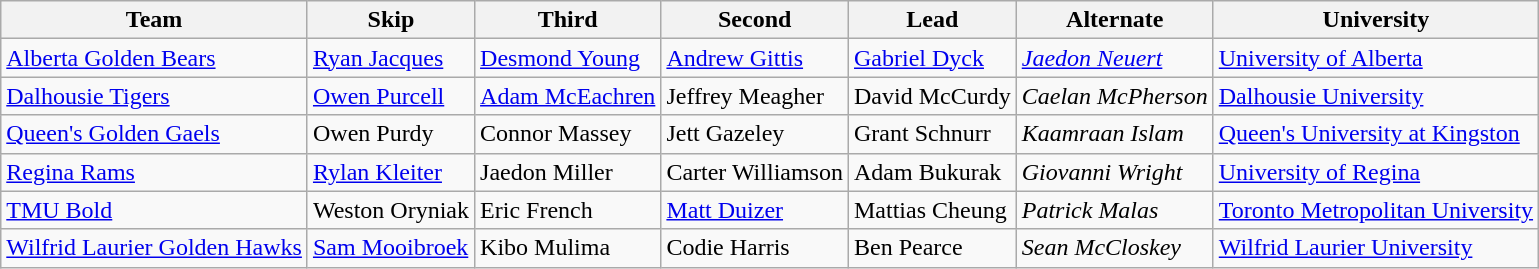<table class="wikitable">
<tr>
<th scope="col">Team</th>
<th scope="col">Skip</th>
<th scope="col">Third</th>
<th scope="col">Second</th>
<th scope="col">Lead</th>
<th scope="col">Alternate</th>
<th scope="col">University</th>
</tr>
<tr>
<td><a href='#'>Alberta Golden Bears</a></td>
<td><a href='#'>Ryan Jacques</a></td>
<td><a href='#'>Desmond Young</a></td>
<td><a href='#'>Andrew Gittis</a></td>
<td><a href='#'>Gabriel Dyck</a></td>
<td><em><a href='#'>Jaedon Neuert</a></em></td>
<td> <a href='#'>University of Alberta</a></td>
</tr>
<tr>
<td><a href='#'>Dalhousie Tigers</a></td>
<td><a href='#'>Owen Purcell</a></td>
<td><a href='#'>Adam McEachren</a></td>
<td>Jeffrey Meagher</td>
<td>David McCurdy</td>
<td><em>Caelan McPherson</em></td>
<td> <a href='#'>Dalhousie University</a></td>
</tr>
<tr>
<td><a href='#'>Queen's Golden Gaels</a></td>
<td>Owen Purdy</td>
<td>Connor Massey</td>
<td>Jett Gazeley</td>
<td>Grant Schnurr</td>
<td><em>Kaamraan Islam</em></td>
<td> <a href='#'>Queen's University at Kingston</a></td>
</tr>
<tr>
<td><a href='#'>Regina Rams</a></td>
<td><a href='#'>Rylan Kleiter</a></td>
<td>Jaedon Miller</td>
<td>Carter Williamson</td>
<td>Adam Bukurak</td>
<td><em>Giovanni Wright</em></td>
<td> <a href='#'>University of Regina</a></td>
</tr>
<tr>
<td><a href='#'>TMU Bold</a></td>
<td>Weston Oryniak</td>
<td>Eric French</td>
<td><a href='#'>Matt Duizer</a></td>
<td>Mattias Cheung</td>
<td><em>Patrick Malas</em></td>
<td> <a href='#'>Toronto Metropolitan University</a></td>
</tr>
<tr>
<td><a href='#'>Wilfrid Laurier Golden Hawks</a></td>
<td><a href='#'>Sam Mooibroek</a></td>
<td>Kibo Mulima</td>
<td>Codie Harris</td>
<td>Ben Pearce</td>
<td><em>Sean McCloskey</em></td>
<td> <a href='#'>Wilfrid Laurier University</a></td>
</tr>
</table>
